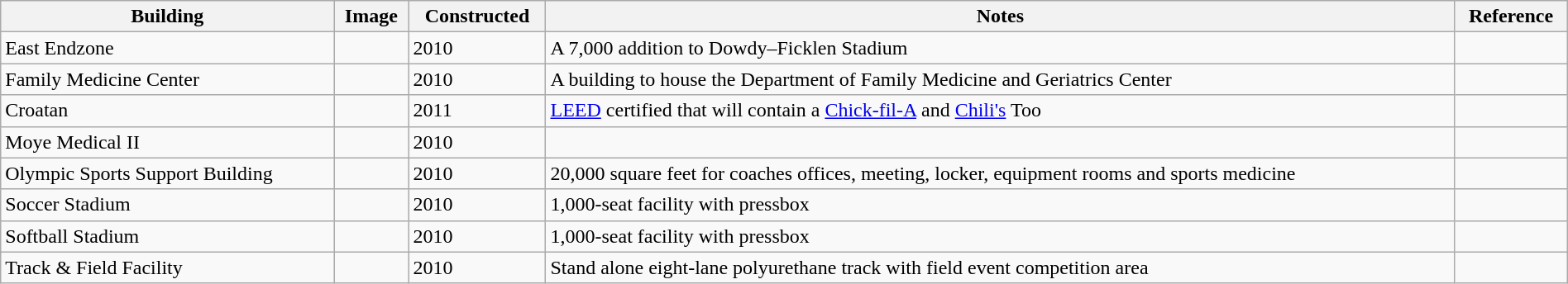<table class="wikitable sortable" style="width:100%">
<tr>
<th style="width:*;">Building</th>
<th style="width:*;" class="unsortable">Image</th>
<th style="width:*;">Constructed</th>
<th style="width:*;" class="unsortable">Notes</th>
<th style="width:*;" class="unsortable">Reference</th>
</tr>
<tr valign="top">
<td>East Endzone</td>
<td></td>
<td>2010</td>
<td>A 7,000 addition to Dowdy–Ficklen Stadium</td>
<td></td>
</tr>
<tr>
<td>Family Medicine Center</td>
<td></td>
<td>2010</td>
<td>A  building to house the Department of Family Medicine and Geriatrics Center</td>
<td></td>
</tr>
<tr>
<td>Croatan</td>
<td></td>
<td>2011</td>
<td><a href='#'>LEED</a> certified that will contain a <a href='#'>Chick-fil-A</a> and <a href='#'>Chili's</a> Too</td>
<td></td>
</tr>
<tr>
<td>Moye Medical II</td>
<td></td>
<td>2010</td>
<td></td>
<td></td>
</tr>
<tr>
<td>Olympic Sports Support Building</td>
<td></td>
<td>2010</td>
<td>20,000 square feet for coaches offices, meeting, locker, equipment rooms and sports medicine</td>
<td></td>
</tr>
<tr>
<td>Soccer Stadium</td>
<td></td>
<td>2010</td>
<td>1,000-seat facility with pressbox</td>
<td></td>
</tr>
<tr>
<td>Softball Stadium</td>
<td></td>
<td>2010</td>
<td>1,000-seat facility with pressbox</td>
<td></td>
</tr>
<tr>
<td>Track & Field Facility</td>
<td></td>
<td>2010</td>
<td>Stand alone eight-lane polyurethane track with field event competition area</td>
<td></td>
</tr>
</table>
